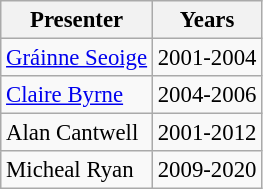<table class="wikitable" style="font-size: 95%;">
<tr>
<th>Presenter</th>
<th>Years</th>
</tr>
<tr>
<td><a href='#'>Gráinne Seoige</a></td>
<td>2001-2004</td>
</tr>
<tr>
<td><a href='#'>Claire Byrne</a></td>
<td>2004-2006</td>
</tr>
<tr>
<td>Alan Cantwell</td>
<td>2001-2012</td>
</tr>
<tr>
<td>Micheal Ryan</td>
<td>2009-2020</td>
</tr>
</table>
